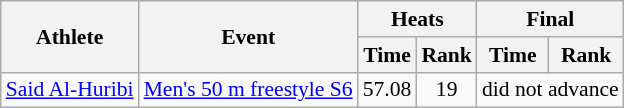<table class="wikitable" style="font-size:90%">
<tr>
<th rowspan="2">Athlete</th>
<th rowspan="2">Event</th>
<th colspan="2">Heats</th>
<th colspan="2">Final</th>
</tr>
<tr>
<th>Time</th>
<th>Rank</th>
<th>Time</th>
<th>Rank</th>
</tr>
<tr>
<td><a href='#'>Said Al-Huribi</a></td>
<td><a href='#'>Men's 50 m freestyle S6</a></td>
<td align="center">57.08</td>
<td align="center">19</td>
<td align="center" colspan="2">did not advance</td>
</tr>
</table>
